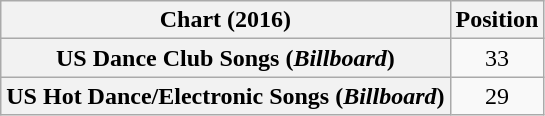<table class="wikitable sortable plainrowheaders" style="text-align:center;">
<tr>
<th>Chart (2016)</th>
<th>Position</th>
</tr>
<tr>
<th scope="row">US Dance Club Songs (<em>Billboard</em>)</th>
<td>33</td>
</tr>
<tr>
<th scope="row">US Hot Dance/Electronic Songs (<em>Billboard</em>)</th>
<td>29</td>
</tr>
</table>
